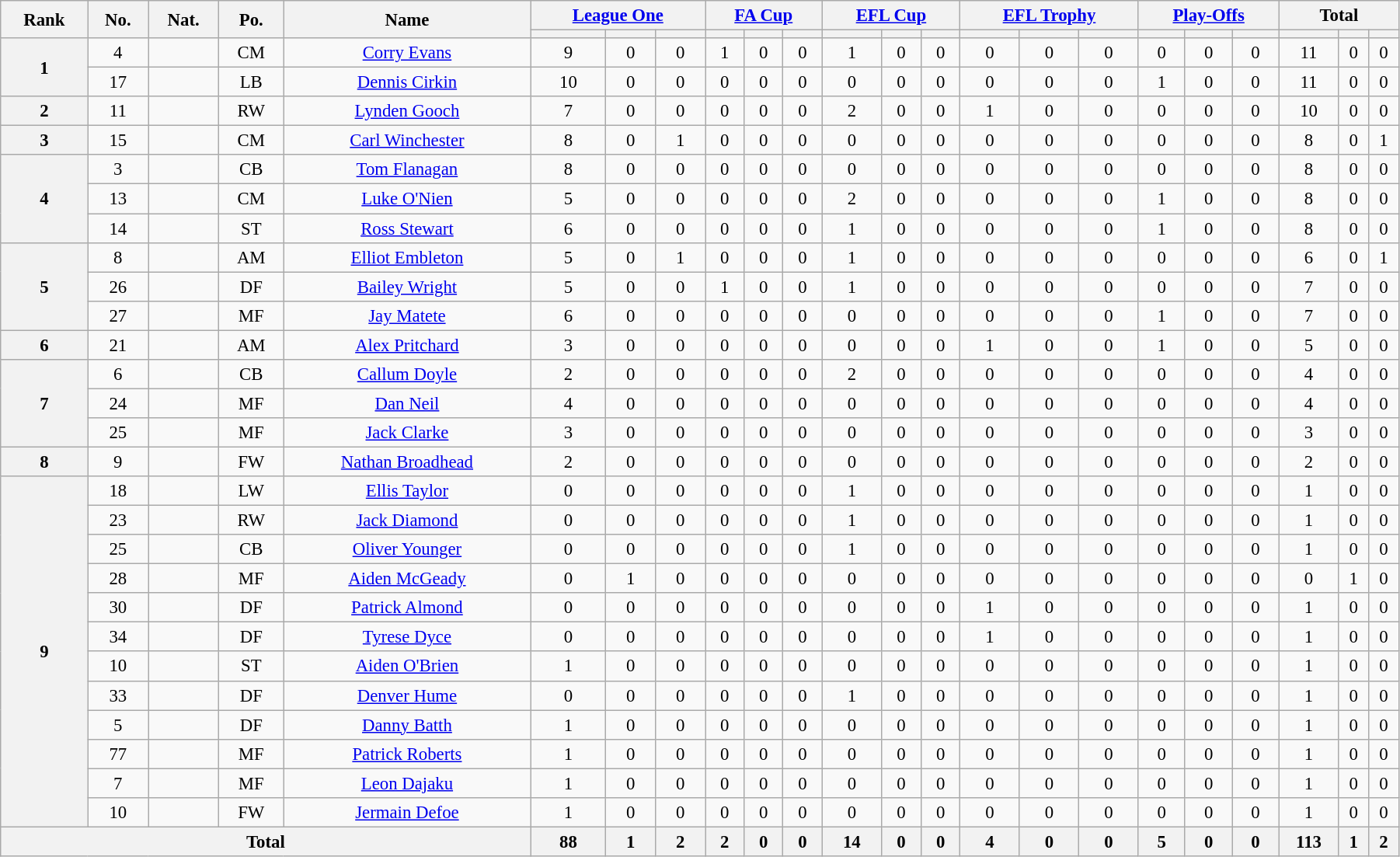<table class="wikitable" style="text-align:center; font-size:95%; width:95%;">
<tr>
<th rowspan=2>Rank</th>
<th rowspan=2>No.</th>
<th rowspan=2>Nat.</th>
<th rowspan=2>Po.</th>
<th rowspan=2>Name</th>
<th colspan=3><a href='#'>League One</a></th>
<th colspan=3><a href='#'>FA Cup</a></th>
<th colspan=3><a href='#'>EFL Cup</a></th>
<th colspan=3><a href='#'>EFL Trophy</a></th>
<th colspan=3><a href='#'>Play-Offs</a></th>
<th colspan=3>Total</th>
</tr>
<tr>
<th></th>
<th></th>
<th></th>
<th></th>
<th></th>
<th></th>
<th></th>
<th></th>
<th></th>
<th></th>
<th></th>
<th></th>
<th></th>
<th></th>
<th></th>
<th></th>
<th></th>
<th></th>
</tr>
<tr>
<th rowspan=2>1</th>
<td>4</td>
<td></td>
<td>CM</td>
<td><a href='#'>Corry Evans</a></td>
<td>9</td>
<td>0</td>
<td>0</td>
<td>1</td>
<td>0</td>
<td>0</td>
<td>1</td>
<td>0</td>
<td>0</td>
<td>0</td>
<td>0</td>
<td>0</td>
<td>0</td>
<td>0</td>
<td>0</td>
<td>11</td>
<td>0</td>
<td>0</td>
</tr>
<tr>
<td>17</td>
<td></td>
<td>LB</td>
<td><a href='#'>Dennis Cirkin</a></td>
<td>10</td>
<td>0</td>
<td>0</td>
<td>0</td>
<td>0</td>
<td>0</td>
<td>0</td>
<td>0</td>
<td>0</td>
<td>0</td>
<td>0</td>
<td>0</td>
<td>1</td>
<td>0</td>
<td>0</td>
<td>11</td>
<td>0</td>
<td>0</td>
</tr>
<tr>
<th rowspan=1>2</th>
<td>11</td>
<td></td>
<td>RW</td>
<td><a href='#'>Lynden Gooch</a></td>
<td>7</td>
<td>0</td>
<td>0</td>
<td>0</td>
<td>0</td>
<td>0</td>
<td>2</td>
<td>0</td>
<td>0</td>
<td>1</td>
<td>0</td>
<td>0</td>
<td>0</td>
<td>0</td>
<td>0</td>
<td>10</td>
<td>0</td>
<td>0</td>
</tr>
<tr>
<th rowspan=1>3</th>
<td>15</td>
<td></td>
<td>CM</td>
<td><a href='#'>Carl Winchester</a></td>
<td>8</td>
<td>0</td>
<td>1</td>
<td>0</td>
<td>0</td>
<td>0</td>
<td>0</td>
<td>0</td>
<td>0</td>
<td>0</td>
<td>0</td>
<td>0</td>
<td>0</td>
<td>0</td>
<td>0</td>
<td>8</td>
<td>0</td>
<td>1</td>
</tr>
<tr>
<th rowspan=3>4</th>
<td>3</td>
<td></td>
<td>CB</td>
<td><a href='#'>Tom Flanagan</a></td>
<td>8</td>
<td>0</td>
<td>0</td>
<td>0</td>
<td>0</td>
<td>0</td>
<td>0</td>
<td>0</td>
<td>0</td>
<td>0</td>
<td>0</td>
<td>0</td>
<td>0</td>
<td>0</td>
<td>0</td>
<td>8</td>
<td>0</td>
<td>0</td>
</tr>
<tr>
<td>13</td>
<td></td>
<td>CM</td>
<td><a href='#'>Luke O'Nien</a></td>
<td>5</td>
<td>0</td>
<td>0</td>
<td>0</td>
<td>0</td>
<td>0</td>
<td>2</td>
<td>0</td>
<td>0</td>
<td>0</td>
<td>0</td>
<td>0</td>
<td>1</td>
<td>0</td>
<td>0</td>
<td>8</td>
<td>0</td>
<td>0</td>
</tr>
<tr>
<td>14</td>
<td></td>
<td>ST</td>
<td><a href='#'>Ross Stewart</a></td>
<td>6</td>
<td>0</td>
<td>0</td>
<td>0</td>
<td>0</td>
<td>0</td>
<td>1</td>
<td>0</td>
<td>0</td>
<td>0</td>
<td>0</td>
<td>0</td>
<td>1</td>
<td>0</td>
<td>0</td>
<td>8</td>
<td>0</td>
<td>0</td>
</tr>
<tr>
<th rowspan=3>5</th>
<td>8</td>
<td></td>
<td>AM</td>
<td><a href='#'>Elliot Embleton</a></td>
<td>5</td>
<td>0</td>
<td>1</td>
<td>0</td>
<td>0</td>
<td>0</td>
<td>1</td>
<td>0</td>
<td>0</td>
<td>0</td>
<td>0</td>
<td>0</td>
<td>0</td>
<td>0</td>
<td>0</td>
<td>6</td>
<td>0</td>
<td>1</td>
</tr>
<tr>
<td>26</td>
<td></td>
<td>DF</td>
<td><a href='#'>Bailey Wright</a></td>
<td>5</td>
<td>0</td>
<td>0</td>
<td>1</td>
<td>0</td>
<td>0</td>
<td>1</td>
<td>0</td>
<td>0</td>
<td>0</td>
<td>0</td>
<td>0</td>
<td>0</td>
<td>0</td>
<td>0</td>
<td>7</td>
<td>0</td>
<td>0</td>
</tr>
<tr>
<td>27</td>
<td></td>
<td>MF</td>
<td><a href='#'>Jay Matete</a></td>
<td>6</td>
<td>0</td>
<td>0</td>
<td>0</td>
<td>0</td>
<td>0</td>
<td>0</td>
<td>0</td>
<td>0</td>
<td>0</td>
<td>0</td>
<td>0</td>
<td>1</td>
<td>0</td>
<td>0</td>
<td>7</td>
<td>0</td>
<td>0</td>
</tr>
<tr>
<th rowspan=1>6</th>
<td>21</td>
<td></td>
<td>AM</td>
<td><a href='#'>Alex Pritchard</a></td>
<td>3</td>
<td>0</td>
<td>0</td>
<td>0</td>
<td>0</td>
<td>0</td>
<td>0</td>
<td>0</td>
<td>0</td>
<td>1</td>
<td>0</td>
<td>0</td>
<td>1</td>
<td>0</td>
<td>0</td>
<td>5</td>
<td>0</td>
<td>0</td>
</tr>
<tr>
<th rowspan=3>7</th>
<td>6</td>
<td></td>
<td>CB</td>
<td><a href='#'>Callum Doyle</a></td>
<td>2</td>
<td>0</td>
<td>0</td>
<td>0</td>
<td>0</td>
<td>0</td>
<td>2</td>
<td>0</td>
<td>0</td>
<td>0</td>
<td>0</td>
<td>0</td>
<td>0</td>
<td>0</td>
<td>0</td>
<td>4</td>
<td>0</td>
<td>0</td>
</tr>
<tr>
<td>24</td>
<td></td>
<td>MF</td>
<td><a href='#'>Dan Neil</a></td>
<td>4</td>
<td>0</td>
<td>0</td>
<td>0</td>
<td>0</td>
<td>0</td>
<td>0</td>
<td>0</td>
<td>0</td>
<td>0</td>
<td>0</td>
<td>0</td>
<td>0</td>
<td>0</td>
<td>0</td>
<td>4</td>
<td>0</td>
<td>0</td>
</tr>
<tr>
<td>25</td>
<td></td>
<td>MF</td>
<td><a href='#'>Jack Clarke</a></td>
<td>3</td>
<td>0</td>
<td>0</td>
<td>0</td>
<td>0</td>
<td>0</td>
<td>0</td>
<td>0</td>
<td>0</td>
<td>0</td>
<td>0</td>
<td>0</td>
<td>0</td>
<td>0</td>
<td>0</td>
<td>3</td>
<td>0</td>
<td>0</td>
</tr>
<tr>
<th rowspan=1>8</th>
<td>9</td>
<td></td>
<td>FW</td>
<td><a href='#'>Nathan Broadhead</a></td>
<td>2</td>
<td>0</td>
<td>0</td>
<td>0</td>
<td>0</td>
<td>0</td>
<td>0</td>
<td>0</td>
<td>0</td>
<td>0</td>
<td>0</td>
<td>0</td>
<td>0</td>
<td>0</td>
<td>0</td>
<td>2</td>
<td>0</td>
<td>0</td>
</tr>
<tr>
<th rowspan=12>9</th>
<td>18</td>
<td></td>
<td>LW</td>
<td><a href='#'>Ellis Taylor</a></td>
<td>0</td>
<td>0</td>
<td>0</td>
<td>0</td>
<td>0</td>
<td>0</td>
<td>1</td>
<td>0</td>
<td>0</td>
<td>0</td>
<td>0</td>
<td>0</td>
<td>0</td>
<td>0</td>
<td>0</td>
<td>1</td>
<td>0</td>
<td>0</td>
</tr>
<tr>
<td>23</td>
<td></td>
<td>RW</td>
<td><a href='#'>Jack Diamond</a></td>
<td>0</td>
<td>0</td>
<td>0</td>
<td>0</td>
<td>0</td>
<td>0</td>
<td>1</td>
<td>0</td>
<td>0</td>
<td>0</td>
<td>0</td>
<td>0</td>
<td>0</td>
<td>0</td>
<td>0</td>
<td>1</td>
<td>0</td>
<td>0</td>
</tr>
<tr>
<td>25</td>
<td></td>
<td>CB</td>
<td><a href='#'>Oliver Younger</a></td>
<td>0</td>
<td>0</td>
<td>0</td>
<td>0</td>
<td>0</td>
<td>0</td>
<td>1</td>
<td>0</td>
<td>0</td>
<td>0</td>
<td>0</td>
<td>0</td>
<td>0</td>
<td>0</td>
<td>0</td>
<td>1</td>
<td>0</td>
<td>0</td>
</tr>
<tr>
<td>28</td>
<td></td>
<td>MF</td>
<td><a href='#'>Aiden McGeady</a></td>
<td>0</td>
<td>1</td>
<td>0</td>
<td>0</td>
<td>0</td>
<td>0</td>
<td>0</td>
<td>0</td>
<td>0</td>
<td>0</td>
<td>0</td>
<td>0</td>
<td>0</td>
<td>0</td>
<td>0</td>
<td>0</td>
<td>1</td>
<td>0</td>
</tr>
<tr>
<td>30</td>
<td></td>
<td>DF</td>
<td><a href='#'>Patrick Almond</a></td>
<td>0</td>
<td>0</td>
<td>0</td>
<td>0</td>
<td>0</td>
<td>0</td>
<td>0</td>
<td>0</td>
<td>0</td>
<td>1</td>
<td>0</td>
<td>0</td>
<td>0</td>
<td>0</td>
<td>0</td>
<td>1</td>
<td>0</td>
<td>0</td>
</tr>
<tr>
<td>34</td>
<td></td>
<td>DF</td>
<td><a href='#'>Tyrese Dyce</a></td>
<td>0</td>
<td>0</td>
<td>0</td>
<td>0</td>
<td>0</td>
<td>0</td>
<td>0</td>
<td>0</td>
<td>0</td>
<td>1</td>
<td>0</td>
<td>0</td>
<td>0</td>
<td>0</td>
<td>0</td>
<td>1</td>
<td>0</td>
<td>0</td>
</tr>
<tr>
<td>10</td>
<td></td>
<td>ST</td>
<td><a href='#'>Aiden O'Brien</a></td>
<td>1</td>
<td>0</td>
<td>0</td>
<td>0</td>
<td>0</td>
<td>0</td>
<td>0</td>
<td>0</td>
<td>0</td>
<td>0</td>
<td>0</td>
<td>0</td>
<td>0</td>
<td>0</td>
<td>0</td>
<td>1</td>
<td>0</td>
<td>0</td>
</tr>
<tr>
<td>33</td>
<td></td>
<td>DF</td>
<td><a href='#'>Denver Hume</a></td>
<td>0</td>
<td>0</td>
<td>0</td>
<td>0</td>
<td>0</td>
<td>0</td>
<td>1</td>
<td>0</td>
<td>0</td>
<td>0</td>
<td>0</td>
<td>0</td>
<td>0</td>
<td>0</td>
<td>0</td>
<td>1</td>
<td>0</td>
<td>0</td>
</tr>
<tr>
<td>5</td>
<td></td>
<td>DF</td>
<td><a href='#'>Danny Batth</a></td>
<td>1</td>
<td>0</td>
<td>0</td>
<td>0</td>
<td>0</td>
<td>0</td>
<td>0</td>
<td>0</td>
<td>0</td>
<td>0</td>
<td>0</td>
<td>0</td>
<td>0</td>
<td>0</td>
<td>0</td>
<td>1</td>
<td>0</td>
<td>0</td>
</tr>
<tr>
<td>77</td>
<td></td>
<td>MF</td>
<td><a href='#'>Patrick Roberts</a></td>
<td>1</td>
<td>0</td>
<td>0</td>
<td>0</td>
<td>0</td>
<td>0</td>
<td>0</td>
<td>0</td>
<td>0</td>
<td>0</td>
<td>0</td>
<td>0</td>
<td>0</td>
<td>0</td>
<td>0</td>
<td>1</td>
<td>0</td>
<td>0</td>
</tr>
<tr>
<td>7</td>
<td></td>
<td>MF</td>
<td><a href='#'>Leon Dajaku</a></td>
<td>1</td>
<td>0</td>
<td>0</td>
<td>0</td>
<td>0</td>
<td>0</td>
<td>0</td>
<td>0</td>
<td>0</td>
<td>0</td>
<td>0</td>
<td>0</td>
<td>0</td>
<td>0</td>
<td>0</td>
<td>1</td>
<td>0</td>
<td>0</td>
</tr>
<tr>
<td>10</td>
<td></td>
<td>FW</td>
<td><a href='#'>Jermain Defoe</a></td>
<td>1</td>
<td>0</td>
<td>0</td>
<td>0</td>
<td>0</td>
<td>0</td>
<td>0</td>
<td>0</td>
<td>0</td>
<td>0</td>
<td>0</td>
<td>0</td>
<td>0</td>
<td>0</td>
<td>0</td>
<td>1</td>
<td>0</td>
<td>0</td>
</tr>
<tr>
<th colspan=5>Total</th>
<th>88</th>
<th>1</th>
<th>2</th>
<th>2</th>
<th>0</th>
<th>0</th>
<th>14</th>
<th>0</th>
<th>0</th>
<th>4</th>
<th>0</th>
<th>0</th>
<th>5</th>
<th>0</th>
<th>0</th>
<th>113</th>
<th>1</th>
<th>2</th>
</tr>
</table>
